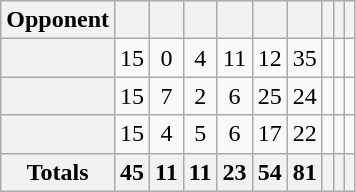<table class="wikitable sortable plainrowheaders" style="text-align:center">
<tr>
<th scope=col>Opponent</th>
<th scope=col></th>
<th scope=col></th>
<th scope=col></th>
<th scope=col></th>
<th scope=col></th>
<th scope=col></th>
<th scope=col></th>
<th scope=col></th>
<th scope=col></th>
</tr>
<tr>
<th style="text-align:left;" scope=row></th>
<td>15</td>
<td>0</td>
<td>4</td>
<td>11</td>
<td>12</td>
<td>35</td>
<td></td>
<td></td>
<td></td>
</tr>
<tr>
<th style="text-align:left;" scope=row></th>
<td>15</td>
<td>7</td>
<td>2</td>
<td>6</td>
<td>25</td>
<td>24</td>
<td></td>
<td></td>
<td></td>
</tr>
<tr>
<th style="text-align:left;" scope=row></th>
<td>15</td>
<td>4</td>
<td>5</td>
<td>6</td>
<td>17</td>
<td>22</td>
<td></td>
<td></td>
<td></td>
</tr>
<tr class="sortbottom">
<th>Totals</th>
<th>45</th>
<th>11</th>
<th>11</th>
<th>23</th>
<th>54</th>
<th>81</th>
<th></th>
<th></th>
<th></th>
</tr>
</table>
